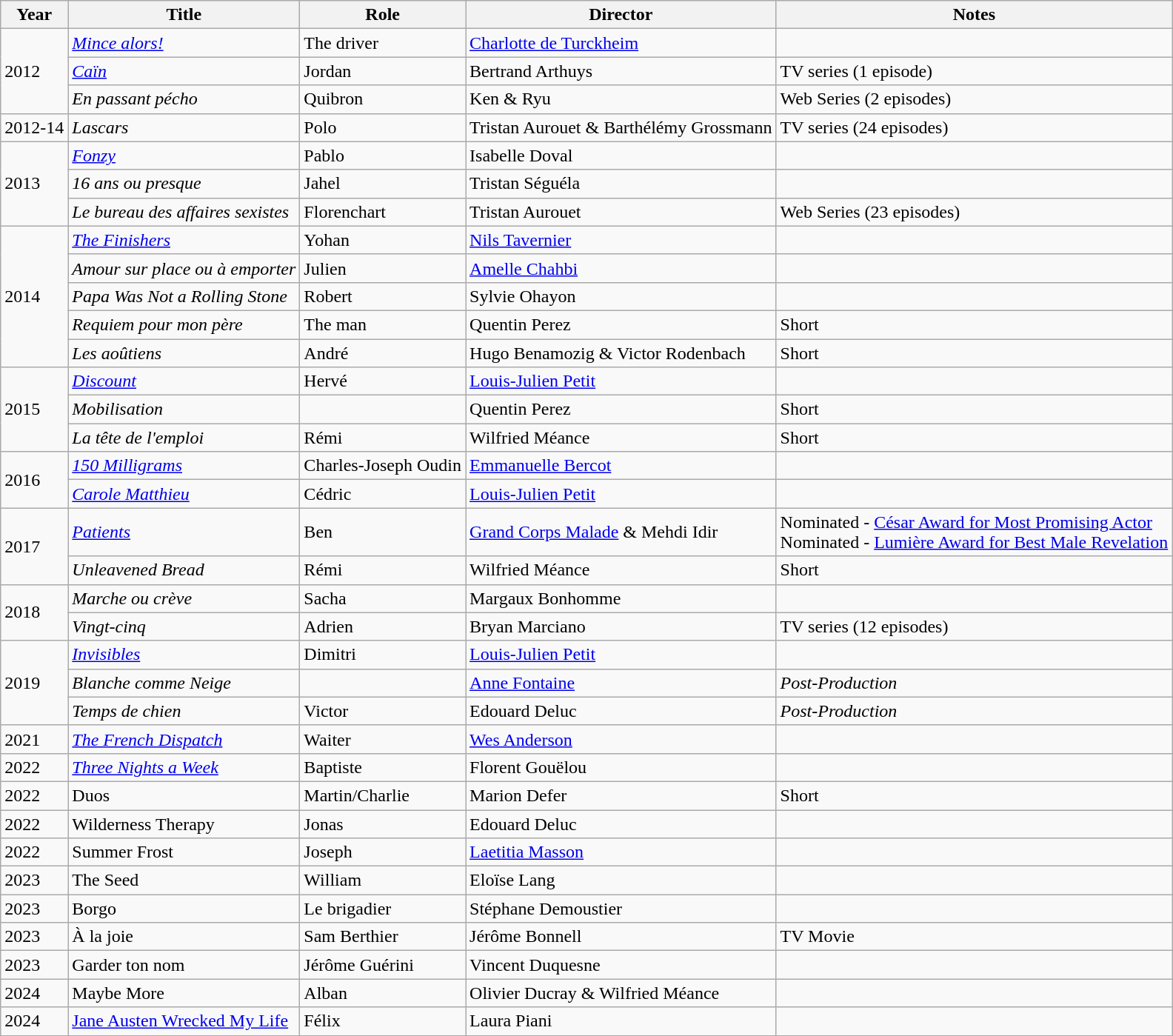<table class="wikitable">
<tr>
<th>Year</th>
<th>Title</th>
<th>Role</th>
<th>Director</th>
<th>Notes</th>
</tr>
<tr>
<td rowspan=3>2012</td>
<td><em><a href='#'>Mince alors!</a></em></td>
<td>The driver</td>
<td><a href='#'>Charlotte de Turckheim</a></td>
<td></td>
</tr>
<tr>
<td><em><a href='#'>Caïn</a></em></td>
<td>Jordan</td>
<td>Bertrand Arthuys</td>
<td>TV series (1 episode)</td>
</tr>
<tr>
<td><em>En passant pécho</em></td>
<td>Quibron</td>
<td>Ken & Ryu</td>
<td>Web Series (2 episodes)</td>
</tr>
<tr>
<td>2012-14</td>
<td><em>Lascars</em></td>
<td>Polo</td>
<td>Tristan Aurouet & Barthélémy Grossmann</td>
<td>TV series (24 episodes)</td>
</tr>
<tr>
<td rowspan=3>2013</td>
<td><em><a href='#'>Fonzy</a></em></td>
<td>Pablo</td>
<td>Isabelle Doval</td>
<td></td>
</tr>
<tr>
<td><em>16 ans ou presque</em></td>
<td>Jahel</td>
<td>Tristan Séguéla</td>
<td></td>
</tr>
<tr>
<td><em>Le bureau des affaires sexistes</em></td>
<td>Florenchart</td>
<td>Tristan Aurouet</td>
<td>Web Series (23 episodes)</td>
</tr>
<tr>
<td rowspan=5>2014</td>
<td><em><a href='#'>The Finishers</a></em></td>
<td>Yohan</td>
<td><a href='#'>Nils Tavernier</a></td>
<td></td>
</tr>
<tr>
<td><em>Amour sur place ou à emporter</em></td>
<td>Julien</td>
<td><a href='#'>Amelle Chahbi</a></td>
<td></td>
</tr>
<tr>
<td><em>Papa Was Not a Rolling Stone</em></td>
<td>Robert</td>
<td>Sylvie Ohayon</td>
<td></td>
</tr>
<tr>
<td><em>Requiem pour mon père</em></td>
<td>The man</td>
<td>Quentin Perez</td>
<td>Short</td>
</tr>
<tr>
<td><em>Les aoûtiens</em></td>
<td>André</td>
<td>Hugo Benamozig & Victor Rodenbach</td>
<td>Short</td>
</tr>
<tr>
<td rowspan=3>2015</td>
<td><em><a href='#'>Discount</a></em></td>
<td>Hervé</td>
<td><a href='#'>Louis-Julien Petit</a></td>
<td></td>
</tr>
<tr>
<td><em>Mobilisation</em></td>
<td></td>
<td>Quentin Perez</td>
<td>Short</td>
</tr>
<tr>
<td><em>La tête de l'emploi</em></td>
<td>Rémi</td>
<td>Wilfried Méance</td>
<td>Short</td>
</tr>
<tr>
<td rowspan=2>2016</td>
<td><em><a href='#'>150 Milligrams</a></em></td>
<td>Charles-Joseph Oudin</td>
<td><a href='#'>Emmanuelle Bercot</a></td>
<td></td>
</tr>
<tr>
<td><em><a href='#'>Carole Matthieu</a></em></td>
<td>Cédric</td>
<td><a href='#'>Louis-Julien Petit</a></td>
<td></td>
</tr>
<tr>
<td rowspan=2>2017</td>
<td><em><a href='#'>Patients</a></em></td>
<td>Ben</td>
<td><a href='#'>Grand Corps Malade</a> & Mehdi Idir</td>
<td>Nominated - <a href='#'>César Award for Most Promising Actor</a><br>Nominated - <a href='#'>Lumière Award for Best Male Revelation</a></td>
</tr>
<tr>
<td><em>Unleavened Bread</em></td>
<td>Rémi</td>
<td>Wilfried Méance</td>
<td>Short</td>
</tr>
<tr>
<td rowspan=2>2018</td>
<td><em>Marche ou crève</em></td>
<td>Sacha</td>
<td>Margaux Bonhomme</td>
<td></td>
</tr>
<tr>
<td><em>Vingt-cinq</em></td>
<td>Adrien</td>
<td>Bryan Marciano</td>
<td>TV series (12 episodes)</td>
</tr>
<tr>
<td rowspan=3>2019</td>
<td><em><a href='#'>Invisibles</a></em></td>
<td>Dimitri</td>
<td><a href='#'>Louis-Julien Petit</a></td>
<td></td>
</tr>
<tr>
<td><em>Blanche comme Neige</em></td>
<td></td>
<td><a href='#'>Anne Fontaine</a></td>
<td><em>Post-Production</em></td>
</tr>
<tr>
<td><em>Temps de chien</em></td>
<td>Victor</td>
<td>Edouard Deluc</td>
<td><em>Post-Production</em></td>
</tr>
<tr>
<td>2021</td>
<td><em><a href='#'>The French Dispatch</a></em></td>
<td>Waiter</td>
<td><a href='#'>Wes Anderson</a></td>
<td></td>
</tr>
<tr>
<td>2022</td>
<td><em><a href='#'>Three Nights a Week</a></em></td>
<td>Baptiste</td>
<td>Florent Gouëlou</td>
<td></td>
</tr>
<tr>
<td>2022</td>
<td>Duos</td>
<td>Martin/Charlie</td>
<td>Marion Defer</td>
<td>Short</td>
</tr>
<tr>
<td>2022</td>
<td>Wilderness Therapy</td>
<td>Jonas</td>
<td>Edouard Deluc</td>
<td></td>
</tr>
<tr>
<td>2022</td>
<td>Summer Frost</td>
<td>Joseph</td>
<td><a href='#'>Laetitia Masson</a></td>
<td></td>
</tr>
<tr>
<td>2023</td>
<td>The Seed</td>
<td>William</td>
<td>Eloïse Lang</td>
<td></td>
</tr>
<tr>
<td>2023</td>
<td>Borgo</td>
<td>Le brigadier</td>
<td>Stéphane Demoustier</td>
<td></td>
</tr>
<tr>
<td>2023</td>
<td>À la joie</td>
<td>Sam Berthier</td>
<td>Jérôme Bonnell</td>
<td>TV Movie</td>
</tr>
<tr>
<td>2023</td>
<td>Garder ton nom</td>
<td>Jérôme Guérini</td>
<td>Vincent Duquesne</td>
<td></td>
</tr>
<tr>
<td>2024</td>
<td>Maybe More</td>
<td>Alban</td>
<td>Olivier Ducray & Wilfried Méance</td>
<td></td>
</tr>
<tr>
<td>2024</td>
<td><a href='#'>Jane Austen Wrecked My Life</a></td>
<td>Félix</td>
<td>Laura Piani</td>
<td></td>
</tr>
</table>
